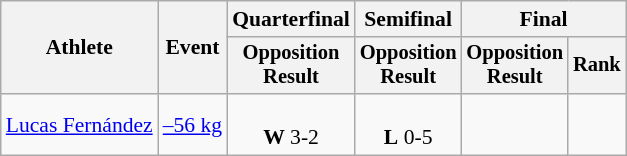<table class=wikitable style=font-size:90%;text-align:center>
<tr>
<th rowspan=2>Athlete</th>
<th rowspan=2>Event</th>
<th>Quarterfinal</th>
<th>Semifinal</th>
<th colspan=2>Final</th>
</tr>
<tr style=font-size:95%>
<th>Opposition<br>Result</th>
<th>Opposition<br>Result</th>
<th>Opposition<br>Result</th>
<th>Rank</th>
</tr>
<tr>
<td align=left><a href='#'>Lucas Fernández</a></td>
<td align=left><a href='#'>–56 kg</a></td>
<td><br><strong>W</strong> 3-2</td>
<td><br><strong>L</strong> 0-5</td>
<td></td>
<td></td>
</tr>
</table>
